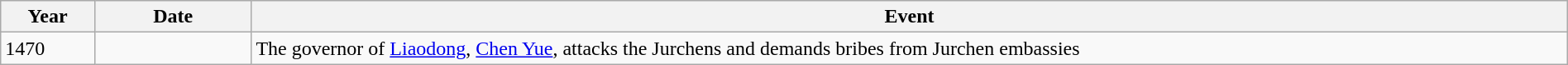<table class="wikitable" width="100%">
<tr>
<th style="width:6%">Year</th>
<th style="width:10%">Date</th>
<th>Event</th>
</tr>
<tr>
<td>1470</td>
<td></td>
<td>The governor of <a href='#'>Liaodong</a>, <a href='#'>Chen Yue</a>, attacks the Jurchens and demands bribes from Jurchen embassies</td>
</tr>
</table>
